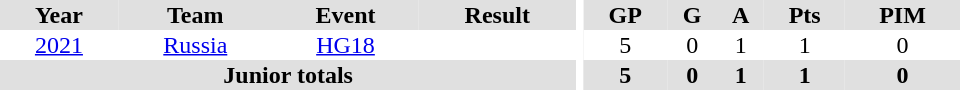<table border="0" cellpadding="1" cellspacing="0" ID="Table3" style="text-align:center; width:40em">
<tr bgcolor="#e0e0e0">
<th>Year</th>
<th>Team</th>
<th>Event</th>
<th>Result</th>
<th rowspan="99" bgcolor="#ffffff"></th>
<th>GP</th>
<th>G</th>
<th>A</th>
<th>Pts</th>
<th>PIM</th>
</tr>
<tr>
<td><a href='#'>2021</a></td>
<td><a href='#'>Russia</a></td>
<td><a href='#'>HG18</a></td>
<td></td>
<td>5</td>
<td>0</td>
<td>1</td>
<td>1</td>
<td>0</td>
</tr>
<tr bgcolor="#e0e0e0">
<th colspan="4">Junior totals</th>
<th>5</th>
<th>0</th>
<th>1</th>
<th>1</th>
<th>0</th>
</tr>
</table>
